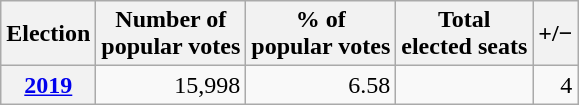<table class="wikitable" style="text-align: right;">
<tr align = "center">
<th>Election</th>
<th>Number of<br>popular votes</th>
<th>% of<br>popular votes</th>
<th>Total<br>elected seats</th>
<th>+/−</th>
</tr>
<tr>
<th><a href='#'>2019</a></th>
<td>15,998</td>
<td>6.58</td>
<td></td>
<td>4 </td>
</tr>
</table>
